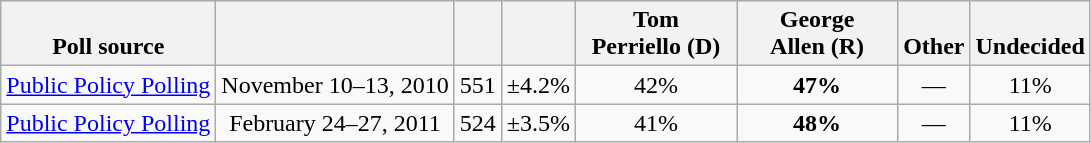<table class="wikitable" style="text-align:center">
<tr valign= bottom>
<th>Poll source</th>
<th></th>
<th></th>
<th></th>
<th style="width:100px;">Tom<br>Perriello (D)</th>
<th style="width:100px;">George<br>Allen (R)</th>
<th>Other</th>
<th>Undecided</th>
</tr>
<tr>
<td align=left><a href='#'>Public Policy Polling</a></td>
<td>November 10–13, 2010</td>
<td>551</td>
<td>±4.2%</td>
<td>42%</td>
<td><strong>47%</strong></td>
<td>—</td>
<td>11%</td>
</tr>
<tr>
<td align=left><a href='#'>Public Policy Polling</a></td>
<td>February 24–27, 2011</td>
<td>524</td>
<td>±3.5%</td>
<td>41%</td>
<td><strong>48%</strong></td>
<td>—</td>
<td>11%</td>
</tr>
</table>
